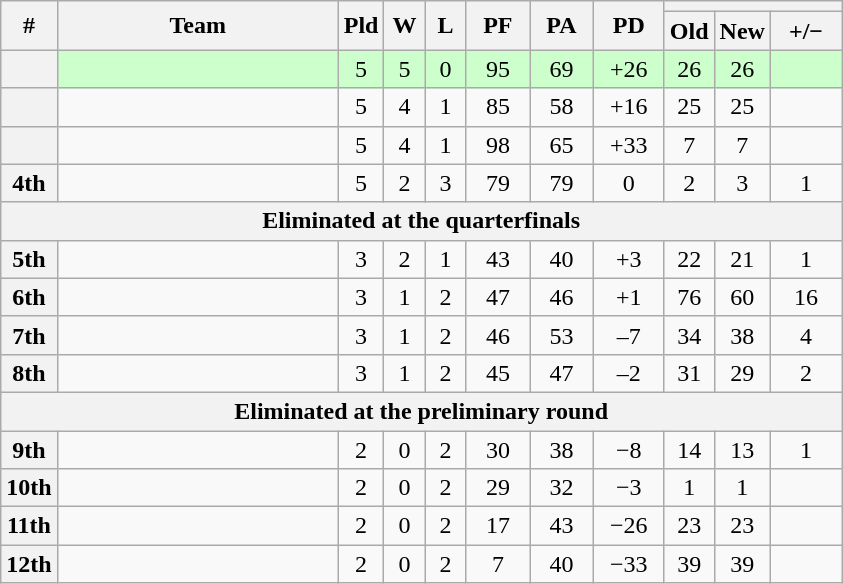<table class=wikitable style="text-align:center;">
<tr>
<th rowspan=2>#</th>
<th width=180px rowspan=2>Team</th>
<th width=20px rowspan=2>Pld</th>
<th width=20px rowspan=2>W</th>
<th width=20px rowspan=2>L</th>
<th width=35px rowspan=2>PF</th>
<th width=35px rowspan=2>PA</th>
<th width=40px rowspan=2>PD</th>
<th colspan=3></th>
</tr>
<tr>
<th !width=30px>Old</th>
<th width=30px>New</th>
<th width=40px>+/−</th>
</tr>
<tr bgcolor=#ccffcc>
<th></th>
<td align=left></td>
<td>5</td>
<td>5</td>
<td>0</td>
<td>95</td>
<td>69</td>
<td>+26</td>
<td>26</td>
<td>26</td>
<td></td>
</tr>
<tr>
<th></th>
<td align=left></td>
<td>5</td>
<td>4</td>
<td>1</td>
<td>85</td>
<td>58</td>
<td>+16</td>
<td>25</td>
<td>25</td>
<td></td>
</tr>
<tr>
<th></th>
<td align=left></td>
<td>5</td>
<td>4</td>
<td>1</td>
<td>98</td>
<td>65</td>
<td>+33</td>
<td>7</td>
<td>7</td>
<td></td>
</tr>
<tr>
<th>4th</th>
<td align=left></td>
<td>5</td>
<td>2</td>
<td>3</td>
<td>79</td>
<td>79</td>
<td>0</td>
<td>2</td>
<td>3</td>
<td> 1</td>
</tr>
<tr>
<th colspan=11>Eliminated at the quarterfinals</th>
</tr>
<tr>
<th>5th</th>
<td align=left></td>
<td>3</td>
<td>2</td>
<td>1</td>
<td>43</td>
<td>40</td>
<td>+3</td>
<td>22</td>
<td>21</td>
<td> 1</td>
</tr>
<tr>
<th>6th</th>
<td align=left></td>
<td>3</td>
<td>1</td>
<td>2</td>
<td>47</td>
<td>46</td>
<td>+1</td>
<td>76</td>
<td>60</td>
<td> 16</td>
</tr>
<tr>
<th>7th</th>
<td align=left></td>
<td>3</td>
<td>1</td>
<td>2</td>
<td>46</td>
<td>53</td>
<td>–7</td>
<td>34</td>
<td>38</td>
<td> 4</td>
</tr>
<tr>
<th>8th</th>
<td align=left></td>
<td>3</td>
<td>1</td>
<td>2</td>
<td>45</td>
<td>47</td>
<td>–2</td>
<td>31</td>
<td>29</td>
<td> 2</td>
</tr>
<tr>
<th colspan=11>Eliminated at the preliminary round</th>
</tr>
<tr>
<th>9th</th>
<td align=left></td>
<td>2</td>
<td>0</td>
<td>2</td>
<td>30</td>
<td>38</td>
<td>−8</td>
<td>14</td>
<td>13</td>
<td> 1</td>
</tr>
<tr>
<th>10th</th>
<td align=left></td>
<td>2</td>
<td>0</td>
<td>2</td>
<td>29</td>
<td>32</td>
<td>−3</td>
<td>1</td>
<td>1</td>
<td></td>
</tr>
<tr>
<th>11th</th>
<td align=left></td>
<td>2</td>
<td>0</td>
<td>2</td>
<td>17</td>
<td>43</td>
<td>−26</td>
<td>23</td>
<td>23</td>
<td></td>
</tr>
<tr>
<th>12th</th>
<td align=left></td>
<td>2</td>
<td>0</td>
<td>2</td>
<td>7</td>
<td>40</td>
<td>−33</td>
<td>39</td>
<td>39</td>
<td></td>
</tr>
</table>
